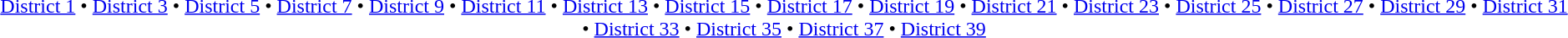<table id=toc class=toc summary=Contents>
<tr>
<td align=center><a href='#'>District 1</a> • <a href='#'>District 3</a> • <a href='#'>District 5</a> • <a href='#'>District 7</a> • <a href='#'>District 9</a> • <a href='#'>District 11</a> • <a href='#'>District 13</a> • <a href='#'>District 15</a> • <a href='#'>District 17</a> • <a href='#'>District 19</a> • <a href='#'>District 21</a> • <a href='#'>District 23</a> • <a href='#'>District 25</a> • <a href='#'>District 27</a> • <a href='#'>District 29</a> • <a href='#'>District 31</a> • <a href='#'>District 33</a> • <a href='#'>District 35</a> • <a href='#'>District 37</a> • <a href='#'>District 39</a> </td>
</tr>
</table>
